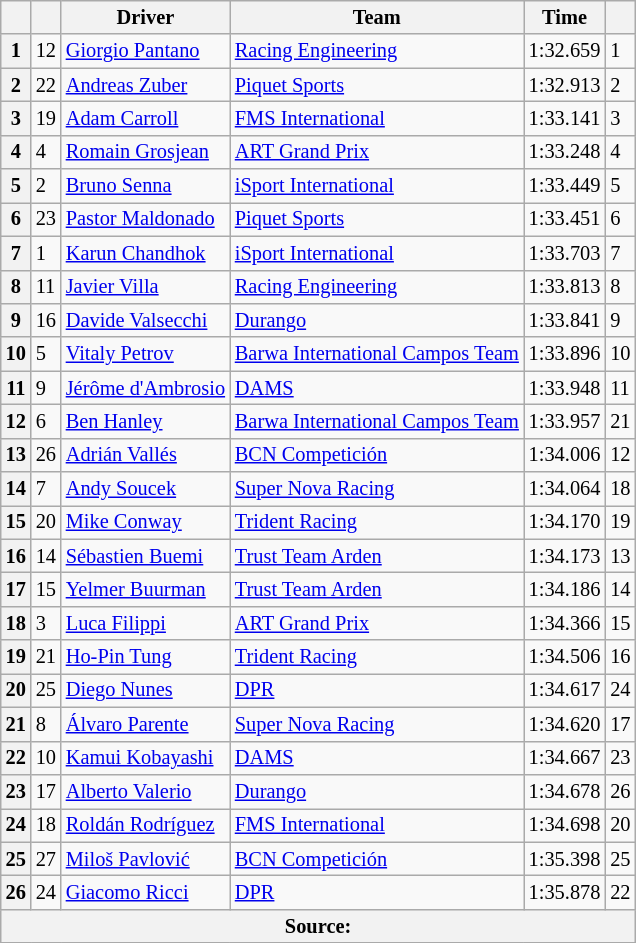<table class="wikitable" style="font-size:85%">
<tr>
<th></th>
<th></th>
<th>Driver</th>
<th>Team</th>
<th>Time</th>
<th></th>
</tr>
<tr>
<th>1</th>
<td>12</td>
<td> <a href='#'>Giorgio Pantano</a></td>
<td><a href='#'>Racing Engineering</a></td>
<td>1:32.659</td>
<td>1</td>
</tr>
<tr>
<th>2</th>
<td>22</td>
<td> <a href='#'>Andreas Zuber</a></td>
<td><a href='#'>Piquet Sports</a></td>
<td>1:32.913</td>
<td>2</td>
</tr>
<tr>
<th>3</th>
<td>19</td>
<td> <a href='#'>Adam Carroll</a></td>
<td><a href='#'>FMS International</a></td>
<td>1:33.141</td>
<td>3</td>
</tr>
<tr>
<th>4</th>
<td>4</td>
<td> <a href='#'>Romain Grosjean</a></td>
<td><a href='#'>ART Grand Prix</a></td>
<td>1:33.248</td>
<td>4</td>
</tr>
<tr>
<th>5</th>
<td>2</td>
<td> <a href='#'>Bruno Senna</a></td>
<td><a href='#'>iSport International</a></td>
<td>1:33.449</td>
<td>5</td>
</tr>
<tr>
<th>6</th>
<td>23</td>
<td> <a href='#'>Pastor Maldonado</a></td>
<td><a href='#'>Piquet Sports</a></td>
<td>1:33.451</td>
<td>6</td>
</tr>
<tr>
<th>7</th>
<td>1</td>
<td> <a href='#'>Karun Chandhok</a></td>
<td><a href='#'>iSport International</a></td>
<td>1:33.703</td>
<td>7</td>
</tr>
<tr>
<th>8</th>
<td>11</td>
<td> <a href='#'>Javier Villa</a></td>
<td><a href='#'>Racing Engineering</a></td>
<td>1:33.813</td>
<td>8</td>
</tr>
<tr>
<th>9</th>
<td>16</td>
<td> <a href='#'>Davide Valsecchi</a></td>
<td><a href='#'>Durango</a></td>
<td>1:33.841</td>
<td>9</td>
</tr>
<tr>
<th>10</th>
<td>5</td>
<td> <a href='#'>Vitaly Petrov</a></td>
<td><a href='#'>Barwa International Campos Team</a></td>
<td>1:33.896</td>
<td>10</td>
</tr>
<tr>
<th>11</th>
<td>9</td>
<td> <a href='#'>Jérôme d'Ambrosio</a></td>
<td><a href='#'>DAMS</a></td>
<td>1:33.948</td>
<td>11</td>
</tr>
<tr>
<th>12</th>
<td>6</td>
<td> <a href='#'>Ben Hanley</a></td>
<td><a href='#'>Barwa International Campos Team</a></td>
<td>1:33.957</td>
<td>21</td>
</tr>
<tr>
<th>13</th>
<td>26</td>
<td> <a href='#'>Adrián Vallés</a></td>
<td><a href='#'>BCN Competición</a></td>
<td>1:34.006</td>
<td>12</td>
</tr>
<tr>
<th>14</th>
<td>7</td>
<td> <a href='#'>Andy Soucek</a></td>
<td><a href='#'>Super Nova Racing</a></td>
<td>1:34.064</td>
<td>18</td>
</tr>
<tr>
<th>15</th>
<td>20</td>
<td> <a href='#'>Mike Conway</a></td>
<td><a href='#'>Trident Racing</a></td>
<td>1:34.170</td>
<td>19</td>
</tr>
<tr>
<th>16</th>
<td>14</td>
<td> <a href='#'>Sébastien Buemi</a></td>
<td><a href='#'>Trust Team Arden</a></td>
<td>1:34.173</td>
<td>13</td>
</tr>
<tr>
<th>17</th>
<td>15</td>
<td> <a href='#'>Yelmer Buurman</a></td>
<td><a href='#'>Trust Team Arden</a></td>
<td>1:34.186</td>
<td>14</td>
</tr>
<tr>
<th>18</th>
<td>3</td>
<td> <a href='#'>Luca Filippi</a></td>
<td><a href='#'>ART Grand Prix</a></td>
<td>1:34.366</td>
<td>15</td>
</tr>
<tr>
<th>19</th>
<td>21</td>
<td> <a href='#'>Ho-Pin Tung</a></td>
<td><a href='#'>Trident Racing</a></td>
<td>1:34.506</td>
<td>16</td>
</tr>
<tr>
<th>20</th>
<td>25</td>
<td> <a href='#'>Diego Nunes</a></td>
<td><a href='#'>DPR</a></td>
<td>1:34.617</td>
<td>24</td>
</tr>
<tr>
<th>21</th>
<td>8</td>
<td> <a href='#'>Álvaro Parente</a></td>
<td><a href='#'>Super Nova Racing</a></td>
<td>1:34.620</td>
<td>17</td>
</tr>
<tr>
<th>22</th>
<td>10</td>
<td> <a href='#'>Kamui Kobayashi</a></td>
<td><a href='#'>DAMS</a></td>
<td>1:34.667</td>
<td>23</td>
</tr>
<tr>
<th>23</th>
<td>17</td>
<td> <a href='#'>Alberto Valerio</a></td>
<td><a href='#'>Durango</a></td>
<td>1:34.678</td>
<td>26</td>
</tr>
<tr>
<th>24</th>
<td>18</td>
<td> <a href='#'>Roldán Rodríguez</a></td>
<td><a href='#'>FMS International</a></td>
<td>1:34.698</td>
<td>20</td>
</tr>
<tr>
<th>25</th>
<td>27</td>
<td> <a href='#'>Miloš Pavlović</a></td>
<td><a href='#'>BCN Competición</a></td>
<td>1:35.398</td>
<td>25</td>
</tr>
<tr>
<th>26</th>
<td>24</td>
<td> <a href='#'>Giacomo Ricci</a></td>
<td><a href='#'>DPR</a></td>
<td>1:35.878</td>
<td>22</td>
</tr>
<tr>
<th colspan="6">Source:</th>
</tr>
<tr>
</tr>
</table>
